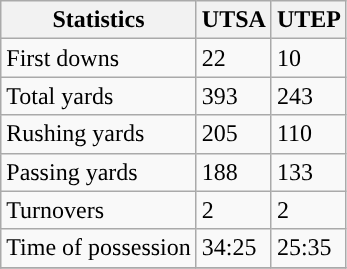<table class="wikitable">
<tr>
<th>Statistics</th>
<th>UTSA</th>
<th>UTEP</th>
</tr>
<tr>
<td>First downs</td>
<td>22</td>
<td>10</td>
</tr>
<tr>
<td>Total yards</td>
<td>393</td>
<td>243</td>
</tr>
<tr>
<td>Rushing yards</td>
<td>205</td>
<td>110</td>
</tr>
<tr>
<td>Passing yards</td>
<td>188</td>
<td>133</td>
</tr>
<tr>
<td>Turnovers</td>
<td>2</td>
<td>2</td>
</tr>
<tr>
<td>Time of possession</td>
<td>34:25</td>
<td>25:35</td>
</tr>
<tr>
</tr>
</table>
